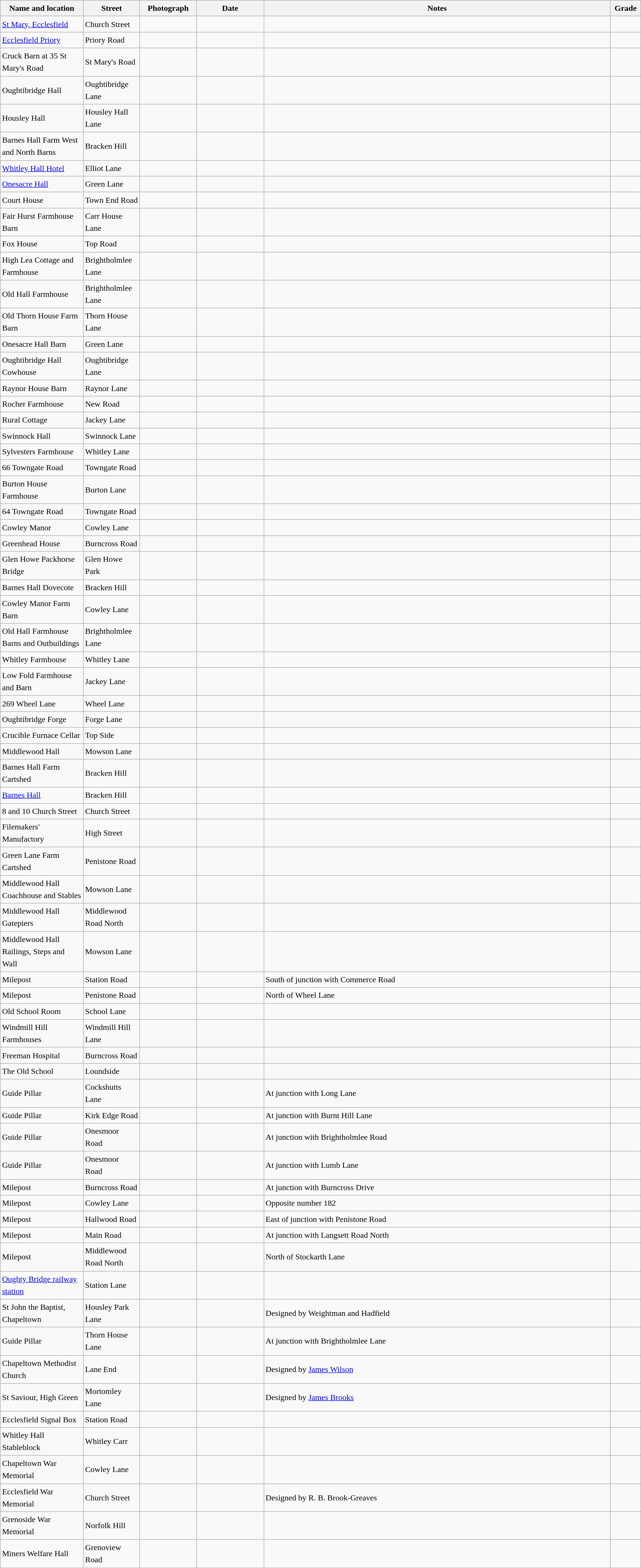<table class="wikitable sortable plainrowheaders" style="width:100%; border:0; text-align:left; line-height:150%;">
<tr>
<th scope="col"  style="width:150px">Name and location</th>
<th scope="col"  style="width:100px">Street</th>
<th scope="col"  style="width:100px" class="unsortable">Photograph</th>
<th scope="col"  style="width:120px">Date</th>
<th scope="col"  style="width:650px" class="unsortable">Notes</th>
<th scope="col"  style="width:50px">Grade</th>
</tr>
<tr>
<td><a href='#'>St Mary, Ecclesfield</a><br><small></small></td>
<td>Church Street</td>
<td></td>
<td></td>
<td></td>
<td align="center" ></td>
</tr>
<tr>
<td><a href='#'>Ecclesfield Priory</a><br><small></small></td>
<td>Priory Road</td>
<td></td>
<td></td>
<td></td>
<td align="center" ></td>
</tr>
<tr>
<td>Cruck Barn at 35 St Mary's Road<br><small></small></td>
<td>St Mary's Road</td>
<td></td>
<td></td>
<td></td>
<td align="center" ></td>
</tr>
<tr>
<td>Oughtibridge Hall<br><small></small></td>
<td>Oughtibridge Lane</td>
<td></td>
<td></td>
<td></td>
<td align="center" ></td>
</tr>
<tr>
<td>Housley Hall<br><small></small></td>
<td>Housley Hall Lane</td>
<td></td>
<td></td>
<td></td>
<td align="center" ></td>
</tr>
<tr>
<td>Barnes Hall Farm West and North Barns<br><small></small></td>
<td>Bracken Hill</td>
<td></td>
<td></td>
<td></td>
<td align="center" ></td>
</tr>
<tr>
<td><a href='#'>Whitley Hall Hotel</a><br><small></small></td>
<td>Elliot Lane</td>
<td></td>
<td></td>
<td></td>
<td align="center" ></td>
</tr>
<tr>
<td><a href='#'>Onesacre Hall</a><br><small></small></td>
<td>Green Lane</td>
<td></td>
<td></td>
<td></td>
<td align="center" ></td>
</tr>
<tr>
<td>Court House<br><small></small></td>
<td>Town End Road</td>
<td></td>
<td></td>
<td></td>
<td align="center" ></td>
</tr>
<tr>
<td>Fair Hurst Farmhouse Barn<br><small></small></td>
<td>Carr House Lane</td>
<td></td>
<td></td>
<td></td>
<td align="center" ></td>
</tr>
<tr>
<td>Fox House<br><small></small></td>
<td>Top Road</td>
<td></td>
<td></td>
<td></td>
<td align="center" ></td>
</tr>
<tr>
<td>High Lea Cottage and Farmhouse<br><small></small></td>
<td>Brightholmlee Lane</td>
<td></td>
<td></td>
<td></td>
<td align="center" ></td>
</tr>
<tr>
<td>Old Hall Farmhouse<br><small></small></td>
<td>Brightholmlee Lane</td>
<td></td>
<td></td>
<td></td>
<td align="center" ></td>
</tr>
<tr>
<td>Old Thorn House Farm Barn<br><small></small></td>
<td>Thorn House Lane</td>
<td></td>
<td></td>
<td></td>
<td align="center" ></td>
</tr>
<tr>
<td>Onesacre Hall Barn<br><small></small></td>
<td>Green Lane</td>
<td></td>
<td></td>
<td></td>
<td align="center" ></td>
</tr>
<tr>
<td>Oughtibridge Hall Cowhouse<br><small></small></td>
<td>Oughtibridge Lane</td>
<td></td>
<td></td>
<td></td>
<td align="center" ></td>
</tr>
<tr>
<td>Raynor House Barn<br><small></small></td>
<td>Raynor Lane</td>
<td></td>
<td></td>
<td></td>
<td align="center" ></td>
</tr>
<tr>
<td>Rocher Farmhouse<br><small></small></td>
<td>New Road</td>
<td></td>
<td></td>
<td></td>
<td align="center" ></td>
</tr>
<tr>
<td>Rural Cottage<br><small></small></td>
<td>Jackey Lane</td>
<td></td>
<td></td>
<td></td>
<td align="center" ></td>
</tr>
<tr>
<td>Swinnock Hall<br><small></small></td>
<td>Swinnock Lane</td>
<td></td>
<td></td>
<td></td>
<td align="center" ></td>
</tr>
<tr>
<td>Sylvesters Farmhouse<br><small></small></td>
<td>Whitley Lane</td>
<td></td>
<td></td>
<td></td>
<td align="center" ></td>
</tr>
<tr>
<td>66 Towngate Road<br><small></small></td>
<td>Towngate Road</td>
<td></td>
<td></td>
<td></td>
<td align="center" ></td>
</tr>
<tr>
<td>Burton House Farmhouse<br><small></small></td>
<td>Burton Lane</td>
<td></td>
<td></td>
<td></td>
<td align="center" ></td>
</tr>
<tr>
<td>64 Towngate Road<br><small></small></td>
<td>Towngate Road</td>
<td></td>
<td></td>
<td></td>
<td align="center" ></td>
</tr>
<tr>
<td>Cowley Manor<br><small></small></td>
<td>Cowley Lane</td>
<td></td>
<td></td>
<td></td>
<td align="center" ></td>
</tr>
<tr>
<td>Greenhead House<br><small></small></td>
<td>Burncross Road</td>
<td></td>
<td></td>
<td></td>
<td align="center" ></td>
</tr>
<tr>
<td>Glen Howe Packhorse Bridge<br><small></small></td>
<td>Glen Howe Park</td>
<td></td>
<td></td>
<td></td>
<td align="center" ></td>
</tr>
<tr>
<td>Barnes Hall Dovecote<br><small></small></td>
<td>Bracken Hill</td>
<td></td>
<td></td>
<td></td>
<td align="center" ></td>
</tr>
<tr>
<td>Cowley Manor Farm Barn<br><small></small></td>
<td>Cowley Lane</td>
<td></td>
<td></td>
<td></td>
<td align="center" ></td>
</tr>
<tr>
<td>Old Hall Farmhouse Barns and Outbuildings<br><small></small></td>
<td>Brightholmlee Lane</td>
<td></td>
<td></td>
<td></td>
<td align="center" ></td>
</tr>
<tr>
<td>Whitley Farmhouse<br><small></small></td>
<td>Whitley Lane</td>
<td></td>
<td></td>
<td></td>
<td align="center" ></td>
</tr>
<tr>
<td>Low Fold Farmhouse and Barn<br><small></small></td>
<td>Jackey Lane</td>
<td></td>
<td></td>
<td></td>
<td align="center" ></td>
</tr>
<tr>
<td>269 Wheel Lane<br><small></small></td>
<td>Wheel Lane</td>
<td></td>
<td></td>
<td></td>
<td align="center" ></td>
</tr>
<tr>
<td>Oughtibridge Forge<br><small></small></td>
<td>Forge Lane</td>
<td></td>
<td></td>
<td></td>
<td align="center" ></td>
</tr>
<tr>
<td>Crucible Furnace Cellar<br><small></small></td>
<td>Top Side</td>
<td></td>
<td></td>
<td></td>
<td align="center" ></td>
</tr>
<tr>
<td>Middlewood Hall<br><small></small></td>
<td>Mowson Lane</td>
<td></td>
<td></td>
<td></td>
<td align="center" ></td>
</tr>
<tr>
<td>Barnes Hall Farm Cartshed<br><small></small></td>
<td>Bracken Hill</td>
<td></td>
<td></td>
<td></td>
<td align="center" ></td>
</tr>
<tr>
<td><a href='#'>Barnes Hall</a><br><small></small></td>
<td>Bracken Hill</td>
<td></td>
<td></td>
<td></td>
<td align="center" ></td>
</tr>
<tr>
<td>8 and 10 Church Street<br><small></small></td>
<td>Church Street</td>
<td></td>
<td></td>
<td></td>
<td align="center" ></td>
</tr>
<tr>
<td>Filemakers' Manufactory<br><small></small></td>
<td>High Street</td>
<td></td>
<td></td>
<td></td>
<td align="center" ></td>
</tr>
<tr>
<td>Green Lane Farm Cartshed<br><small></small></td>
<td>Penistone Road</td>
<td></td>
<td></td>
<td></td>
<td align="center" ></td>
</tr>
<tr>
<td>Middlewood Hall Coachhouse and Stables<br><small></small></td>
<td>Mowson Lane</td>
<td></td>
<td></td>
<td></td>
<td align="center" ></td>
</tr>
<tr>
<td>Middlewood Hall Gatepiers<br><small></small></td>
<td>Middlewood Road North</td>
<td></td>
<td></td>
<td></td>
<td align="center" ></td>
</tr>
<tr>
<td>Middlewood Hall Railings, Steps and Wall<br><small></small></td>
<td>Mowson Lane</td>
<td></td>
<td></td>
<td></td>
<td align="center" ></td>
</tr>
<tr>
<td>Milepost<br><small></small></td>
<td>Station Road</td>
<td></td>
<td></td>
<td>South of junction with Commerce Road</td>
<td align="center" ></td>
</tr>
<tr>
<td>Milepost<br><small></small></td>
<td>Penistone Road</td>
<td></td>
<td></td>
<td>North of Wheel Lane</td>
<td align="center" ></td>
</tr>
<tr>
<td>Old School Room<br><small></small></td>
<td>School Lane</td>
<td></td>
<td></td>
<td></td>
<td align="center" ></td>
</tr>
<tr>
<td>Windmill Hill Farmhouses<br><small></small></td>
<td>Windmill Hill Lane</td>
<td></td>
<td></td>
<td></td>
<td align="center" ></td>
</tr>
<tr>
<td>Freeman Hospital<br><small></small></td>
<td>Burncross Road</td>
<td></td>
<td></td>
<td></td>
<td align="center" ></td>
</tr>
<tr>
<td>The Old School<br><small></small></td>
<td>Loundside</td>
<td></td>
<td></td>
<td></td>
<td align="center" ></td>
</tr>
<tr>
<td>Guide Pillar<br><small></small></td>
<td>Cockshutts Lane</td>
<td></td>
<td></td>
<td>At junction with Long Lane</td>
<td align="center" ></td>
</tr>
<tr>
<td>Guide Pillar<br><small></small></td>
<td>Kirk Edge Road</td>
<td></td>
<td></td>
<td>At junction with Burnt Hill Lane</td>
<td align="center" ></td>
</tr>
<tr>
<td>Guide Pillar<br><small></small></td>
<td>Onesmoor Road</td>
<td></td>
<td></td>
<td>At junction with Brightholmlee Road</td>
<td align="center" ></td>
</tr>
<tr>
<td>Guide Pillar<br><small></small></td>
<td>Onesmoor Road</td>
<td></td>
<td></td>
<td>At junction with Lumb Lane</td>
<td align="center" ></td>
</tr>
<tr>
<td>Milepost<br><small></small></td>
<td>Burncross Road</td>
<td></td>
<td></td>
<td>At junction with Burncross Drive</td>
<td align="center" ></td>
</tr>
<tr>
<td>Milepost<br><small></small></td>
<td>Cowley Lane</td>
<td></td>
<td></td>
<td>Opposite number 182</td>
<td align="center" ></td>
</tr>
<tr>
<td>Milepost<br><small></small></td>
<td>Hallwood Road</td>
<td></td>
<td></td>
<td>East of junction with Penistone Road</td>
<td align="center" ></td>
</tr>
<tr>
<td>Milepost<br><small></small></td>
<td>Main Road</td>
<td></td>
<td></td>
<td>At junction with Langsett Road North</td>
<td align="center" ></td>
</tr>
<tr>
<td>Milepost<br><small></small></td>
<td>Middlewood Road North</td>
<td></td>
<td></td>
<td>North of Stockarth Lane</td>
<td align="center" ></td>
</tr>
<tr>
<td><a href='#'>Oughty Bridge railway station</a><br><small></small></td>
<td>Station Lane</td>
<td></td>
<td></td>
<td></td>
<td align="center" ></td>
</tr>
<tr>
<td>St John the Baptist, Chapeltown<br><small></small></td>
<td>Housley Park Lane</td>
<td></td>
<td></td>
<td>Designed by Weightman and Hadfield</td>
<td align="center" ></td>
</tr>
<tr>
<td>Guide Pillar<br><small></small></td>
<td>Thorn House Lane</td>
<td></td>
<td></td>
<td>At junction with Brightholmlee Lane</td>
<td align="center" ></td>
</tr>
<tr>
<td>Chapeltown Methodist Church<br><small></small></td>
<td>Lane End</td>
<td></td>
<td></td>
<td>Designed by <a href='#'>James Wilson</a></td>
<td align="center" ></td>
</tr>
<tr>
<td>St Saviour, High Green<br><small></small></td>
<td>Mortomley Lane</td>
<td></td>
<td></td>
<td>Designed by <a href='#'>James Brooks</a></td>
<td align="center" ></td>
</tr>
<tr>
<td>Ecclesfield Signal Box<br><small></small></td>
<td>Station Road</td>
<td></td>
<td></td>
<td></td>
<td align="center" ></td>
</tr>
<tr>
<td>Whitley Hall Stableblock<br><small></small></td>
<td>Whitley Carr</td>
<td></td>
<td></td>
<td></td>
<td align="center" ></td>
</tr>
<tr>
<td>Chapeltown War Memorial<br><small></small></td>
<td>Cowley Lane</td>
<td></td>
<td></td>
<td></td>
<td align="center" ></td>
</tr>
<tr>
<td>Ecclesfield War Memorial<br><small></small></td>
<td>Church Street</td>
<td></td>
<td></td>
<td>Designed by R. B. Brook-Greaves</td>
<td align="center" ></td>
</tr>
<tr>
<td>Grenoside War Memorial<br><small></small></td>
<td>Norfolk Hill</td>
<td></td>
<td></td>
<td></td>
<td align="center" ></td>
</tr>
<tr>
<td>Miners Welfare Hall<br><small></small></td>
<td>Grenoview Road</td>
<td></td>
<td></td>
<td></td>
<td align="center" ></td>
</tr>
</table>
